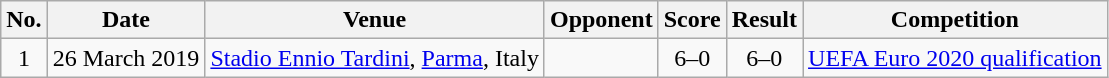<table class="wikitable sortable">
<tr>
<th scope="col">No.</th>
<th scope="col">Date</th>
<th scope="col">Venue</th>
<th scope="col">Opponent</th>
<th scope="col">Score</th>
<th scope="col">Result</th>
<th scope="col">Competition</th>
</tr>
<tr>
<td style="text-align:center">1</td>
<td>26 March 2019</td>
<td><a href='#'>Stadio Ennio Tardini</a>, <a href='#'>Parma</a>, Italy</td>
<td></td>
<td style="text-align:center">6–0</td>
<td style="text-align:center">6–0</td>
<td><a href='#'>UEFA Euro 2020 qualification</a></td>
</tr>
</table>
